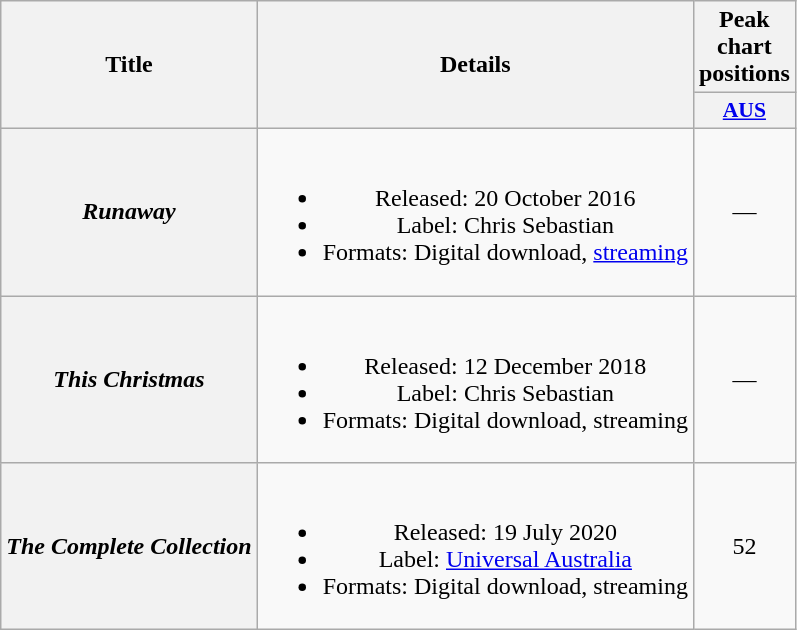<table class="wikitable plainrowheaders" style="text-align:center;">
<tr>
<th scope="col" rowspan="2">Title</th>
<th scope="col" rowspan="2">Details</th>
<th scope="col" colspan="1">Peak chart positions</th>
</tr>
<tr>
<th scope="col" style="width:3em;font-size:90%;"><a href='#'>AUS</a><br></th>
</tr>
<tr>
<th scope="row"><em>Runaway</em></th>
<td><br><ul><li>Released: 20 October 2016</li><li>Label: Chris Sebastian</li><li>Formats: Digital download, <a href='#'>streaming</a></li></ul></td>
<td>—</td>
</tr>
<tr>
<th scope="row"><em>This Christmas</em></th>
<td><br><ul><li>Released: 12 December 2018</li><li>Label: Chris Sebastian</li><li>Formats: Digital download, streaming</li></ul></td>
<td>—</td>
</tr>
<tr>
<th scope="row"><em>The Complete Collection</em></th>
<td><br><ul><li>Released: 19 July 2020</li><li>Label: <a href='#'>Universal Australia</a></li><li>Formats: Digital download, streaming</li></ul></td>
<td>52</td>
</tr>
</table>
